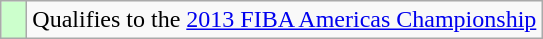<table class="wikitable">
<tr>
<td width=10px bgcolor=#ccffcc></td>
<td>Qualifies to the <a href='#'>2013 FIBA Americas Championship</a></td>
</tr>
</table>
